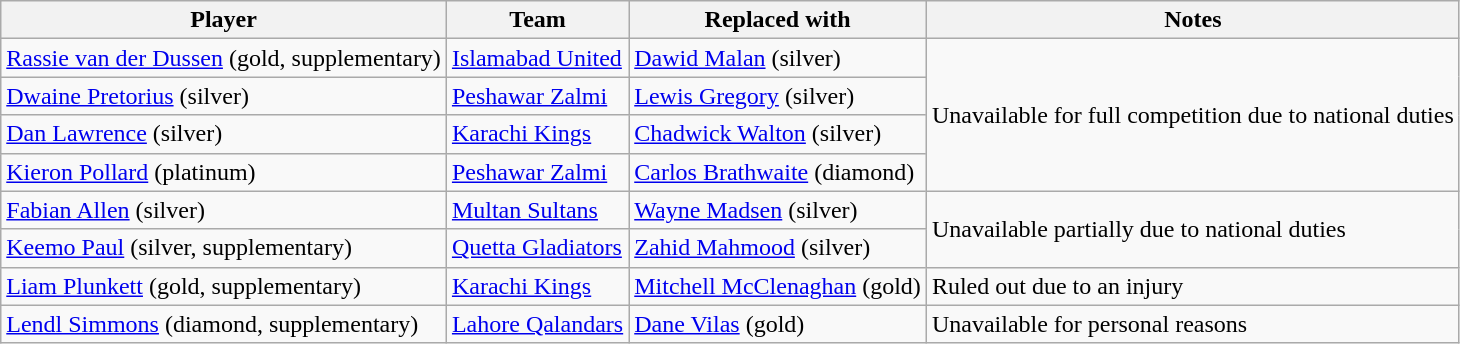<table class="wikitable">
<tr>
<th>Player</th>
<th>Team</th>
<th>Replaced with</th>
<th>Notes</th>
</tr>
<tr>
<td><a href='#'>Rassie van der Dussen</a> (gold, supplementary)</td>
<td><a href='#'>Islamabad United</a></td>
<td><a href='#'>Dawid Malan</a> (silver)</td>
<td rowspan="4">Unavailable for full competition due to national duties</td>
</tr>
<tr>
<td><a href='#'>Dwaine Pretorius</a> (silver)</td>
<td><a href='#'>Peshawar Zalmi</a></td>
<td><a href='#'>Lewis Gregory</a> (silver)</td>
</tr>
<tr>
<td><a href='#'>Dan Lawrence</a> (silver)</td>
<td><a href='#'>Karachi Kings</a></td>
<td><a href='#'>Chadwick Walton</a> (silver)</td>
</tr>
<tr>
<td><a href='#'>Kieron Pollard</a> (platinum)</td>
<td><a href='#'>Peshawar Zalmi</a></td>
<td><a href='#'>Carlos Brathwaite</a> (diamond)</td>
</tr>
<tr>
<td><a href='#'>Fabian Allen</a> (silver)</td>
<td><a href='#'>Multan Sultans</a></td>
<td><a href='#'>Wayne Madsen</a> (silver)</td>
<td rowspan="2">Unavailable partially due to national duties</td>
</tr>
<tr>
<td><a href='#'>Keemo Paul</a> (silver, supplementary)</td>
<td><a href='#'>Quetta Gladiators</a></td>
<td><a href='#'>Zahid Mahmood</a> (silver)</td>
</tr>
<tr>
<td><a href='#'>Liam Plunkett</a> (gold, supplementary)</td>
<td><a href='#'>Karachi Kings</a></td>
<td><a href='#'>Mitchell McClenaghan</a> (gold)</td>
<td>Ruled out due to an injury</td>
</tr>
<tr>
<td><a href='#'>Lendl Simmons</a> (diamond, supplementary)</td>
<td><a href='#'>Lahore Qalandars</a></td>
<td><a href='#'>Dane Vilas</a> (gold)</td>
<td>Unavailable for personal reasons</td>
</tr>
</table>
